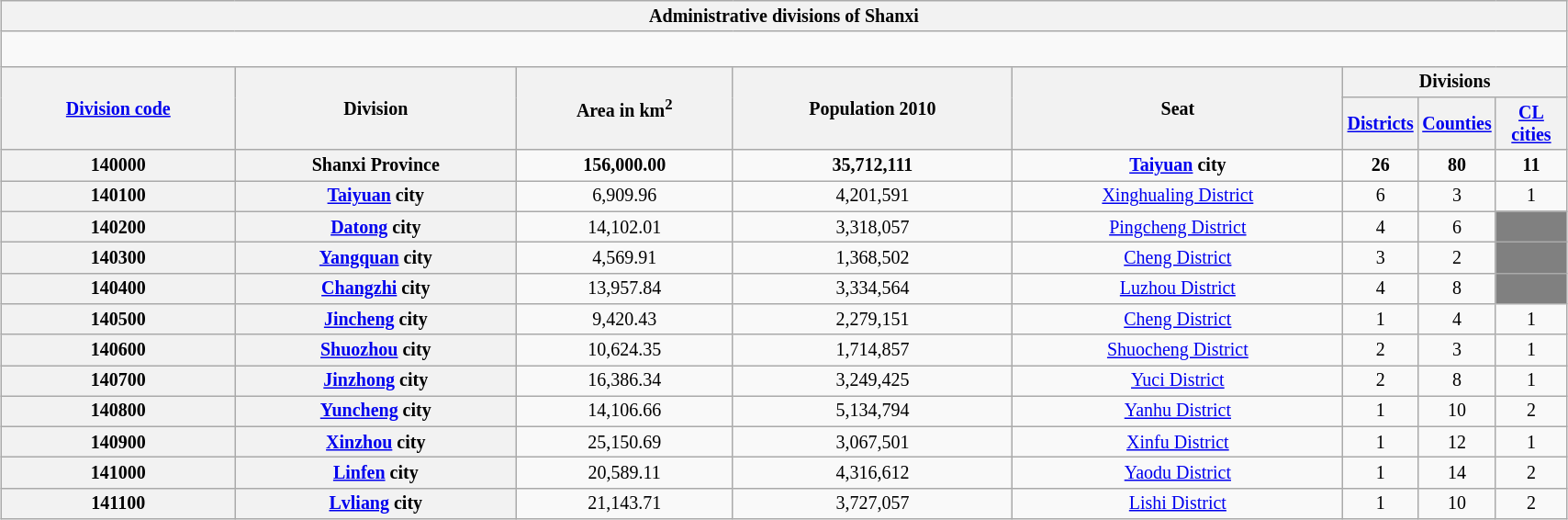<table class="wikitable" style="margin:1em auto 1em auto; width:90%; font-size:smaller; text-align:center">
<tr>
<th colspan="9">Administrative divisions of Shanxi</th>
</tr>
<tr>
<td colspan="9" style="font-size:larger"><div><br>












</div></td>
</tr>
<tr>
<th ! scope="col" rowspan="2"><a href='#'>Division code</a></th>
<th ! scope="col" rowspan="2">Division</th>
<th ! scope="col" rowspan="2">Area in km<sup>2</sup></th>
<th ! scope="col" rowspan="2">Population 2010</th>
<th ! scope="col" rowspan="2">Seat</th>
<th ! scope="col" colspan="3">Divisions</th>
</tr>
<tr>
<th ! scope="col" style="width:45px;"><a href='#'>Districts</a></th>
<th ! scope="col" style="width:45px;"><a href='#'>Counties</a></th>
<th ! scope="col" style="width:45px;"><a href='#'>CL cities</a></th>
</tr>
<tr style="font-weight: bold">
<th>140000</th>
<th>Shanxi Province</th>
<td>156,000.00</td>
<td>35,712,111</td>
<td><a href='#'>Taiyuan</a> city</td>
<td>26</td>
<td>80</td>
<td>11</td>
</tr>
<tr>
<th>140100</th>
<th><a href='#'>Taiyuan</a> city</th>
<td>6,909.96</td>
<td>4,201,591</td>
<td><a href='#'>Xinghualing District</a></td>
<td>6</td>
<td>3</td>
<td>1</td>
</tr>
<tr>
<th>140200</th>
<th><a href='#'>Datong</a> city</th>
<td>14,102.01</td>
<td>3,318,057</td>
<td><a href='#'>Pingcheng District</a></td>
<td>4</td>
<td>6</td>
<td style="background:gray;"></td>
</tr>
<tr>
<th>140300</th>
<th><a href='#'>Yangquan</a> city</th>
<td>4,569.91</td>
<td>1,368,502</td>
<td><a href='#'>Cheng District</a></td>
<td>3</td>
<td>2</td>
<td style="background:gray;"></td>
</tr>
<tr>
<th>140400</th>
<th><a href='#'>Changzhi</a> city</th>
<td>13,957.84</td>
<td>3,334,564</td>
<td><a href='#'>Luzhou District</a></td>
<td>4</td>
<td>8</td>
<td style="background:gray;"></td>
</tr>
<tr>
<th>140500</th>
<th><a href='#'>Jincheng</a> city</th>
<td>9,420.43</td>
<td>2,279,151</td>
<td><a href='#'>Cheng District</a></td>
<td>1</td>
<td>4</td>
<td>1</td>
</tr>
<tr>
<th>140600</th>
<th><a href='#'>Shuozhou</a> city</th>
<td>10,624.35</td>
<td>1,714,857</td>
<td><a href='#'>Shuocheng District</a></td>
<td>2</td>
<td>3</td>
<td>1</td>
</tr>
<tr>
<th>140700</th>
<th><a href='#'>Jinzhong</a> city</th>
<td>16,386.34</td>
<td>3,249,425</td>
<td><a href='#'>Yuci District</a></td>
<td>2</td>
<td>8</td>
<td>1</td>
</tr>
<tr>
<th>140800</th>
<th><a href='#'>Yuncheng</a> city</th>
<td>14,106.66</td>
<td>5,134,794</td>
<td><a href='#'>Yanhu District</a></td>
<td>1</td>
<td>10</td>
<td>2</td>
</tr>
<tr>
<th>140900</th>
<th><a href='#'>Xinzhou</a> city</th>
<td>25,150.69</td>
<td>3,067,501</td>
<td><a href='#'>Xinfu District</a></td>
<td>1</td>
<td>12</td>
<td>1</td>
</tr>
<tr>
<th>141000</th>
<th><a href='#'>Linfen</a> city</th>
<td>20,589.11</td>
<td>4,316,612</td>
<td><a href='#'>Yaodu District</a></td>
<td>1</td>
<td>14</td>
<td>2</td>
</tr>
<tr>
<th>141100</th>
<th><a href='#'>Lvliang</a> city</th>
<td>21,143.71</td>
<td>3,727,057</td>
<td><a href='#'>Lishi District</a></td>
<td>1</td>
<td>10</td>
<td>2</td>
</tr>
</table>
